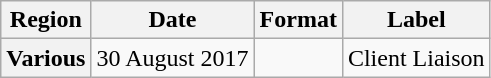<table class="wikitable plainrowheaders">
<tr>
<th>Region</th>
<th>Date</th>
<th>Format</th>
<th>Label</th>
</tr>
<tr>
<th scope="row">Various</th>
<td>30 August 2017</td>
<td></td>
<td>Client Liaison</td>
</tr>
</table>
